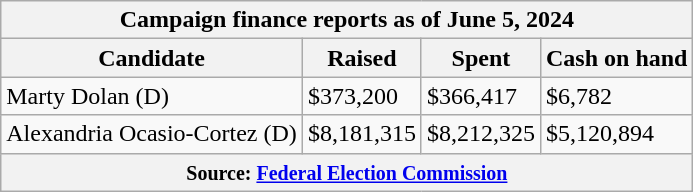<table class="wikitable sortable">
<tr>
<th colspan=4>Campaign finance reports as of June 5, 2024</th>
</tr>
<tr style="text-align:center;">
<th>Candidate</th>
<th>Raised</th>
<th>Spent</th>
<th>Cash on hand</th>
</tr>
<tr>
<td>Marty Dolan (D)</td>
<td>$373,200</td>
<td>$366,417</td>
<td>$6,782</td>
</tr>
<tr>
<td>Alexandria Ocasio-Cortez (D)</td>
<td>$8,181,315</td>
<td>$8,212,325</td>
<td>$5,120,894</td>
</tr>
<tr>
<th colspan="4"><small>Source: <a href='#'>Federal Election Commission</a></small></th>
</tr>
</table>
